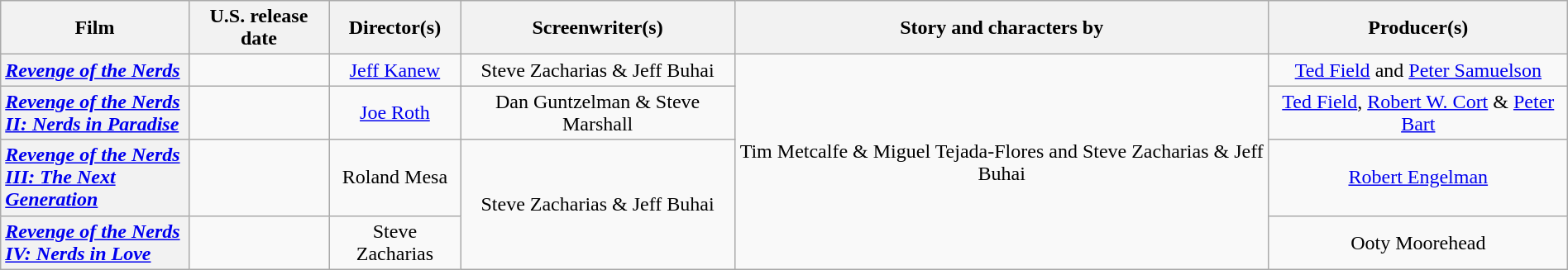<table class="wikitable plainrowheaders" style="text-align:center; width:100%;">
<tr>
<th scope="column" style="width:12%">Film</th>
<th>U.S. release date</th>
<th>Director(s)</th>
<th>Screenwriter(s)</th>
<th>Story and characters by</th>
<th>Producer(s)</th>
</tr>
<tr>
<th scope="row" style="text-align:left"><em><a href='#'>Revenge of the Nerds</a></em></th>
<td style="text-align:center"></td>
<td><a href='#'>Jeff Kanew</a></td>
<td>Steve Zacharias & Jeff Buhai</td>
<td rowspan="4">Tim Metcalfe & Miguel Tejada-Flores and Steve Zacharias & Jeff Buhai</td>
<td><a href='#'>Ted Field</a> and <a href='#'>Peter Samuelson</a></td>
</tr>
<tr>
<th scope="row" style="text-align:left"><em><a href='#'>Revenge of the Nerds II: Nerds in Paradise</a></em></th>
<td style="text-align:center"></td>
<td><a href='#'>Joe Roth</a></td>
<td>Dan Guntzelman & Steve Marshall</td>
<td><a href='#'>Ted Field</a>, <a href='#'>Robert W. Cort</a> & <a href='#'>Peter Bart</a></td>
</tr>
<tr>
<th scope="row" style="text-align:left"><em><a href='#'>Revenge of the Nerds III: The Next Generation</a></em></th>
<td style="text-align:center"></td>
<td>Roland Mesa</td>
<td rowspan="2">Steve Zacharias & Jeff Buhai</td>
<td><a href='#'>Robert Engelman</a></td>
</tr>
<tr>
<th scope="row" style="text-align:left"><em><a href='#'>Revenge of the Nerds IV: Nerds in Love</a></em></th>
<td style="text-align:center"></td>
<td>Steve Zacharias</td>
<td>Ooty Moorehead</td>
</tr>
</table>
